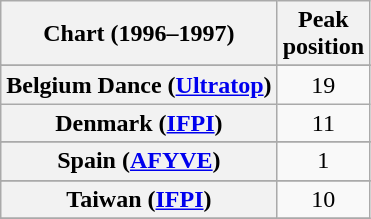<table class="wikitable sortable plainrowheaders" style="text-align:center">
<tr>
<th>Chart (1996–1997)</th>
<th>Peak<br>position</th>
</tr>
<tr>
</tr>
<tr>
<th scope="row">Belgium Dance (<a href='#'>Ultratop</a>)</th>
<td>19</td>
</tr>
<tr>
<th scope="row">Denmark (<a href='#'>IFPI</a>)</th>
<td>11</td>
</tr>
<tr>
</tr>
<tr>
</tr>
<tr>
</tr>
<tr>
</tr>
<tr>
</tr>
<tr>
<th scope="row">Spain (<a href='#'>AFYVE</a>)</th>
<td>1</td>
</tr>
<tr>
</tr>
<tr>
<th scope="row">Taiwan (<a href='#'>IFPI</a>)</th>
<td>10</td>
</tr>
<tr>
</tr>
</table>
